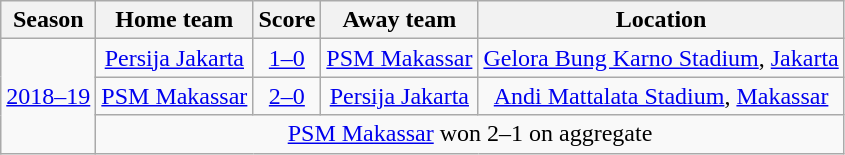<table class="wikitable" style="text-align: center; font-size: 100%;">
<tr>
<th>Season</th>
<th>Home team</th>
<th>Score</th>
<th>Away team</th>
<th>Location</th>
</tr>
<tr>
<td rowspan="3"><a href='#'>2018–19</a></td>
<td><a href='#'>Persija Jakarta</a></td>
<td><a href='#'>1–0</a></td>
<td><a href='#'>PSM Makassar</a></td>
<td><a href='#'>Gelora Bung Karno Stadium</a>, <a href='#'>Jakarta</a></td>
</tr>
<tr>
<td><a href='#'>PSM Makassar</a></td>
<td><a href='#'>2–0</a></td>
<td><a href='#'>Persija Jakarta</a></td>
<td><a href='#'>Andi Mattalata Stadium</a>, <a href='#'>Makassar</a></td>
</tr>
<tr>
<td colspan="4"><a href='#'>PSM Makassar</a> won 2–1 on aggregate</td>
</tr>
</table>
